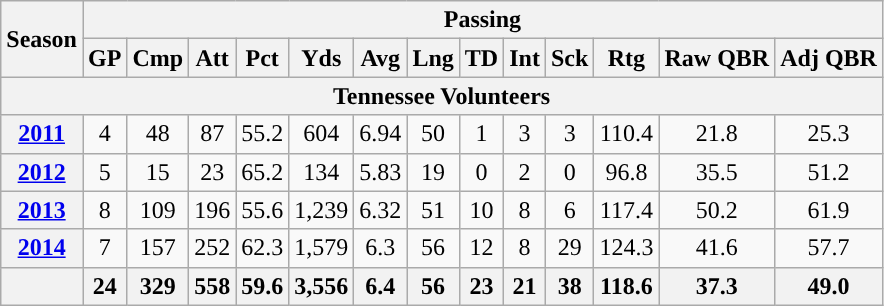<table class="wikitable" style="text-align:center;">
<tr>
<th rowspan="2">Season</th>
<th colspan="13">Passing</th>
</tr>
<tr>
<th>GP</th>
<th>Cmp</th>
<th>Att</th>
<th>Pct</th>
<th>Yds</th>
<th>Avg</th>
<th>Lng</th>
<th>TD</th>
<th>Int</th>
<th>Sck</th>
<th>Rtg</th>
<th>Raw QBR</th>
<th>Adj QBR</th>
</tr>
<tr>
<th colspan="15">Tennessee Volunteers</th>
</tr>
<tr>
<th><a href='#'>2011</a></th>
<td>4</td>
<td>48</td>
<td>87</td>
<td>55.2</td>
<td>604</td>
<td>6.94</td>
<td>50</td>
<td>1</td>
<td>3</td>
<td>3</td>
<td>110.4</td>
<td>21.8</td>
<td>25.3</td>
</tr>
<tr>
<th><a href='#'>2012</a></th>
<td>5</td>
<td>15</td>
<td>23</td>
<td>65.2</td>
<td>134</td>
<td>5.83</td>
<td>19</td>
<td>0</td>
<td>2</td>
<td>0</td>
<td>96.8</td>
<td>35.5</td>
<td>51.2</td>
</tr>
<tr>
<th><a href='#'>2013</a></th>
<td>8</td>
<td>109</td>
<td>196</td>
<td>55.6</td>
<td>1,239</td>
<td>6.32</td>
<td>51</td>
<td>10</td>
<td>8</td>
<td>6</td>
<td>117.4</td>
<td>50.2</td>
<td>61.9</td>
</tr>
<tr>
<th><a href='#'>2014</a></th>
<td>7</td>
<td>157</td>
<td>252</td>
<td>62.3</td>
<td>1,579</td>
<td>6.3</td>
<td>56</td>
<td>12</td>
<td>8</td>
<td>29</td>
<td>124.3</td>
<td>41.6</td>
<td>57.7</td>
</tr>
<tr>
<th></th>
<th>24</th>
<th>329</th>
<th>558</th>
<th>59.6</th>
<th>3,556</th>
<th>6.4</th>
<th>56</th>
<th>23</th>
<th>21</th>
<th>38</th>
<th>118.6</th>
<th>37.3</th>
<th>49.0</th>
</tr>
</table>
